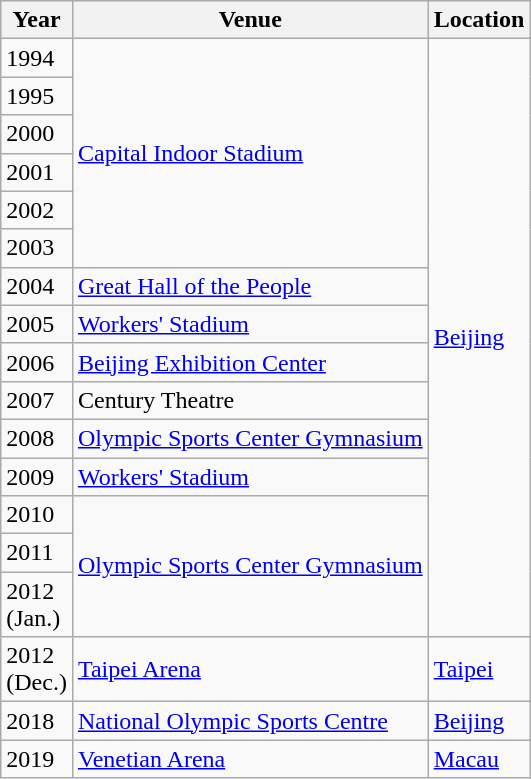<table class="wikitable">
<tr>
<th>Year</th>
<th>Venue</th>
<th>Location</th>
</tr>
<tr>
<td>1994</td>
<td rowspan="6"><a href='#'>Capital Indoor Stadium</a></td>
<td rowspan="15"><a href='#'>Beijing</a></td>
</tr>
<tr>
<td>1995</td>
</tr>
<tr>
<td>2000</td>
</tr>
<tr>
<td>2001</td>
</tr>
<tr>
<td>2002</td>
</tr>
<tr>
<td>2003</td>
</tr>
<tr>
<td>2004</td>
<td><a href='#'>Great Hall of the People</a></td>
</tr>
<tr>
<td>2005</td>
<td><a href='#'>Workers' Stadium</a></td>
</tr>
<tr>
<td>2006</td>
<td><a href='#'>Beijing Exhibition Center</a></td>
</tr>
<tr>
<td>2007</td>
<td>Century Theatre</td>
</tr>
<tr>
<td>2008</td>
<td><a href='#'>Olympic Sports Center Gymnasium</a></td>
</tr>
<tr>
<td>2009</td>
<td><a href='#'>Workers' Stadium</a></td>
</tr>
<tr>
<td>2010</td>
<td rowspan="3"><a href='#'>Olympic Sports Center Gymnasium</a></td>
</tr>
<tr>
<td>2011</td>
</tr>
<tr>
<td>2012<br>(Jan.)</td>
</tr>
<tr>
<td>2012<br>(Dec.)</td>
<td><a href='#'>Taipei Arena</a></td>
<td><a href='#'>Taipei</a></td>
</tr>
<tr>
<td>2018</td>
<td><a href='#'>National Olympic Sports Centre</a></td>
<td><a href='#'>Beijing</a></td>
</tr>
<tr>
<td>2019</td>
<td><a href='#'>Venetian Arena</a></td>
<td><a href='#'>Macau</a></td>
</tr>
</table>
